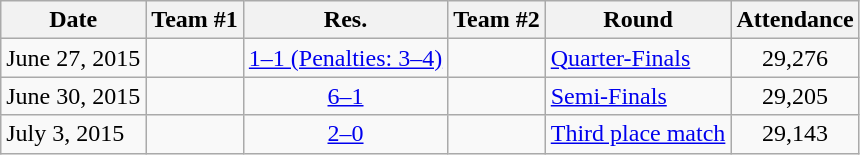<table class="wikitable">
<tr>
<th scope=col>Date</th>
<th scope=col>Team #1</th>
<th scope=col>Res.</th>
<th scope=col>Team #2</th>
<th scope=col>Round</th>
<th scope=col>Attendance</th>
</tr>
<tr>
<td>June 27, 2015</td>
<td></td>
<td style="text-align:center;"><a href='#'>1–1 (Penalties: 3–4)</a></td>
<td></td>
<td><a href='#'>Quarter-Finals</a></td>
<td style="text-align:center;">29,276</td>
</tr>
<tr>
<td>June 30, 2015</td>
<td></td>
<td style="text-align:center;"><a href='#'>6–1</a></td>
<td></td>
<td><a href='#'>Semi-Finals</a></td>
<td style="text-align:center;">29,205</td>
</tr>
<tr>
<td>July 3, 2015</td>
<td></td>
<td style="text-align:center;"><a href='#'>2–0</a></td>
<td></td>
<td><a href='#'>Third place match</a></td>
<td style="text-align:center;">29,143</td>
</tr>
</table>
